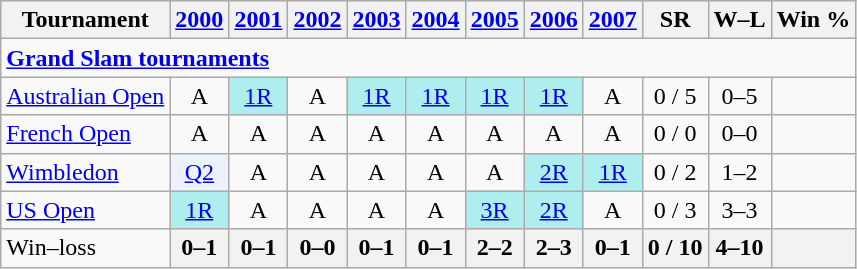<table class=wikitable style=text-align:center>
<tr>
<th>Tournament</th>
<th><a href='#'>2000</a></th>
<th><a href='#'>2001</a></th>
<th><a href='#'>2002</a></th>
<th><a href='#'>2003</a></th>
<th><a href='#'>2004</a></th>
<th><a href='#'>2005</a></th>
<th><a href='#'>2006</a></th>
<th><a href='#'>2007</a></th>
<th>SR</th>
<th>W–L</th>
<th>Win %</th>
</tr>
<tr>
<td colspan=25 style=text-align:left><a href='#'><strong>Grand Slam tournaments</strong></a></td>
</tr>
<tr>
<td align=left><a href='#'>Australian Open</a></td>
<td>A</td>
<td bgcolor=afeeee><a href='#'>1R</a></td>
<td>A</td>
<td bgcolor=afeeee><a href='#'>1R</a></td>
<td bgcolor=afeeee><a href='#'>1R</a></td>
<td bgcolor=afeeee><a href='#'>1R</a></td>
<td bgcolor=afeeee><a href='#'>1R</a></td>
<td>A</td>
<td>0 / 5</td>
<td>0–5</td>
<td></td>
</tr>
<tr>
<td align=left><a href='#'>French Open</a></td>
<td>A</td>
<td>A</td>
<td>A</td>
<td>A</td>
<td>A</td>
<td>A</td>
<td>A</td>
<td>A</td>
<td>0 / 0</td>
<td>0–0</td>
<td></td>
</tr>
<tr>
<td align=left><a href='#'>Wimbledon</a></td>
<td bgcolor=ecf2ff><a href='#'>Q2</a></td>
<td>A</td>
<td>A</td>
<td>A</td>
<td>A</td>
<td>A</td>
<td bgcolor=afeeee><a href='#'>2R</a></td>
<td bgcolor=afeeee><a href='#'>1R</a></td>
<td>0 / 2</td>
<td>1–2</td>
<td></td>
</tr>
<tr>
<td align=left><a href='#'>US Open</a></td>
<td bgcolor=afeeee><a href='#'>1R</a></td>
<td>A</td>
<td>A</td>
<td>A</td>
<td>A</td>
<td bgcolor=afeeee><a href='#'>3R</a></td>
<td bgcolor=afeeee><a href='#'>2R</a></td>
<td>A</td>
<td>0 / 3</td>
<td>3–3</td>
<td></td>
</tr>
<tr>
<td style=text-align:left>Win–loss</td>
<th>0–1</th>
<th>0–1</th>
<th>0–0</th>
<th>0–1</th>
<th>0–1</th>
<th>2–2</th>
<th>2–3</th>
<th>0–1</th>
<th>0 / 10</th>
<th>4–10</th>
<th></th>
</tr>
</table>
